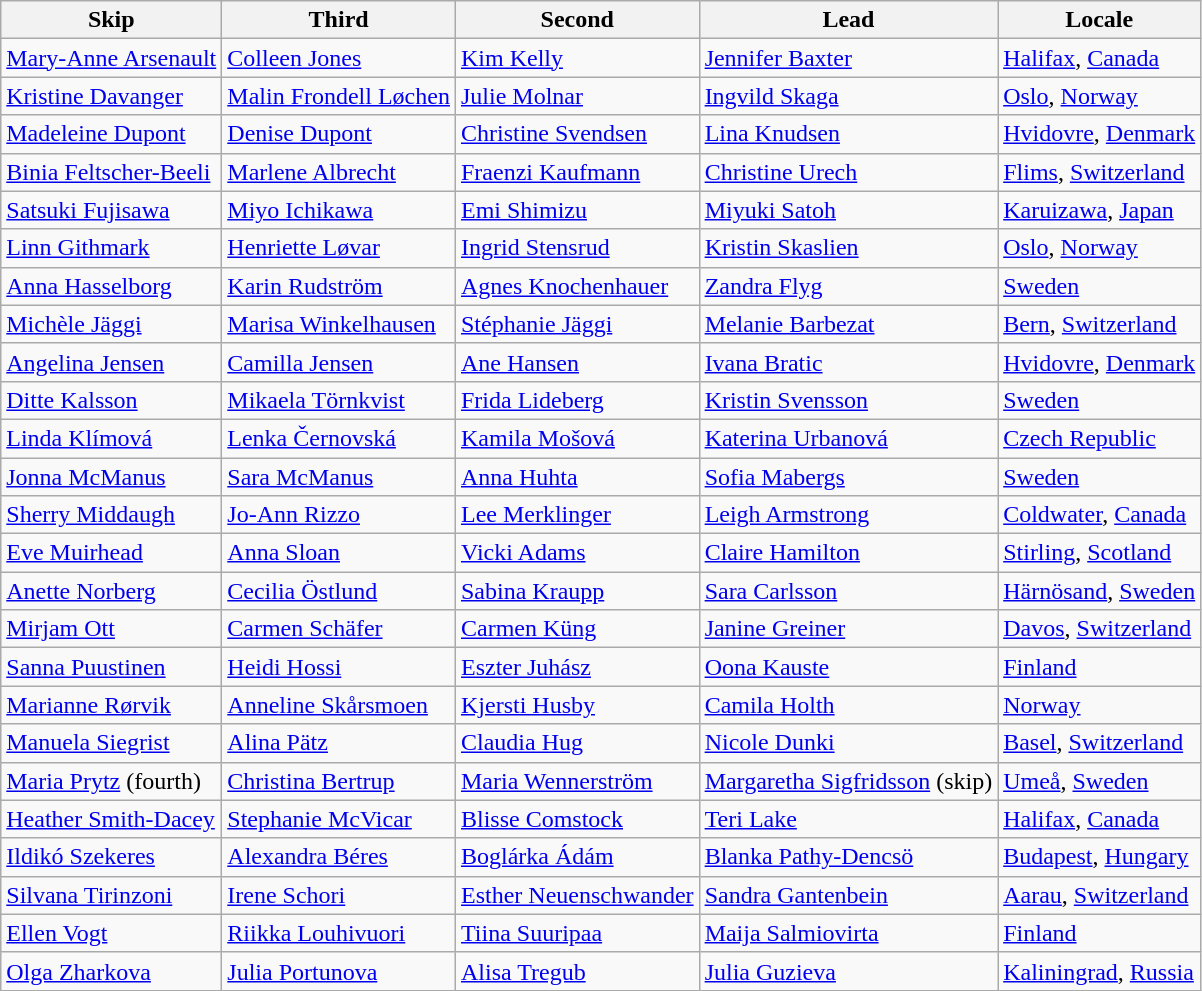<table class=wikitable>
<tr>
<th>Skip</th>
<th>Third</th>
<th>Second</th>
<th>Lead</th>
<th>Locale</th>
</tr>
<tr>
<td><a href='#'>Mary-Anne Arsenault</a></td>
<td><a href='#'>Colleen Jones</a></td>
<td><a href='#'>Kim Kelly</a></td>
<td><a href='#'>Jennifer Baxter</a></td>
<td> <a href='#'>Halifax</a>, <a href='#'>Canada</a></td>
</tr>
<tr>
<td><a href='#'>Kristine Davanger</a></td>
<td><a href='#'>Malin Frondell Løchen</a></td>
<td><a href='#'>Julie Molnar</a></td>
<td><a href='#'>Ingvild Skaga</a></td>
<td> <a href='#'>Oslo</a>, <a href='#'>Norway</a></td>
</tr>
<tr>
<td><a href='#'>Madeleine Dupont</a></td>
<td><a href='#'>Denise Dupont</a></td>
<td><a href='#'>Christine Svendsen</a></td>
<td><a href='#'>Lina Knudsen</a></td>
<td> <a href='#'>Hvidovre</a>, <a href='#'>Denmark</a></td>
</tr>
<tr>
<td><a href='#'>Binia Feltscher-Beeli</a></td>
<td><a href='#'>Marlene Albrecht</a></td>
<td><a href='#'>Fraenzi Kaufmann</a></td>
<td><a href='#'>Christine Urech</a></td>
<td> <a href='#'>Flims</a>, <a href='#'>Switzerland</a></td>
</tr>
<tr>
<td><a href='#'>Satsuki Fujisawa</a></td>
<td><a href='#'>Miyo Ichikawa</a></td>
<td><a href='#'>Emi Shimizu</a></td>
<td><a href='#'>Miyuki Satoh</a></td>
<td> <a href='#'>Karuizawa</a>, <a href='#'>Japan</a></td>
</tr>
<tr>
<td><a href='#'>Linn Githmark</a></td>
<td><a href='#'>Henriette Løvar</a></td>
<td><a href='#'>Ingrid Stensrud</a></td>
<td><a href='#'>Kristin Skaslien</a></td>
<td> <a href='#'>Oslo</a>, <a href='#'>Norway</a></td>
</tr>
<tr>
<td><a href='#'>Anna Hasselborg</a></td>
<td><a href='#'>Karin Rudström</a></td>
<td><a href='#'>Agnes Knochenhauer</a></td>
<td><a href='#'>Zandra Flyg</a></td>
<td> <a href='#'>Sweden</a></td>
</tr>
<tr>
<td><a href='#'>Michèle Jäggi</a></td>
<td><a href='#'>Marisa Winkelhausen</a></td>
<td><a href='#'>Stéphanie Jäggi</a></td>
<td><a href='#'>Melanie Barbezat</a></td>
<td> <a href='#'>Bern</a>, <a href='#'>Switzerland</a></td>
</tr>
<tr>
<td><a href='#'>Angelina Jensen</a></td>
<td><a href='#'>Camilla Jensen</a></td>
<td><a href='#'>Ane Hansen</a></td>
<td><a href='#'>Ivana Bratic</a></td>
<td> <a href='#'>Hvidovre</a>, <a href='#'>Denmark</a></td>
</tr>
<tr>
<td><a href='#'>Ditte Kalsson</a></td>
<td><a href='#'>Mikaela Törnkvist</a></td>
<td><a href='#'>Frida Lideberg</a></td>
<td><a href='#'>Kristin Svensson</a></td>
<td> <a href='#'>Sweden</a></td>
</tr>
<tr>
<td><a href='#'>Linda Klímová</a></td>
<td><a href='#'>Lenka Černovská</a></td>
<td><a href='#'>Kamila Mošová</a></td>
<td><a href='#'>Katerina Urbanová</a></td>
<td> <a href='#'>Czech Republic</a></td>
</tr>
<tr>
<td><a href='#'>Jonna McManus</a></td>
<td><a href='#'>Sara McManus</a></td>
<td><a href='#'>Anna Huhta</a></td>
<td><a href='#'>Sofia Mabergs</a></td>
<td> <a href='#'>Sweden</a></td>
</tr>
<tr>
<td><a href='#'>Sherry Middaugh</a></td>
<td><a href='#'>Jo-Ann Rizzo</a></td>
<td><a href='#'>Lee Merklinger</a></td>
<td><a href='#'>Leigh Armstrong</a></td>
<td> <a href='#'>Coldwater</a>, <a href='#'>Canada</a></td>
</tr>
<tr>
<td><a href='#'>Eve Muirhead</a></td>
<td><a href='#'>Anna Sloan</a></td>
<td><a href='#'>Vicki Adams</a></td>
<td><a href='#'>Claire Hamilton</a></td>
<td> <a href='#'>Stirling</a>, <a href='#'>Scotland</a></td>
</tr>
<tr>
<td><a href='#'>Anette Norberg</a></td>
<td><a href='#'>Cecilia Östlund</a></td>
<td><a href='#'>Sabina Kraupp</a></td>
<td><a href='#'>Sara Carlsson</a></td>
<td> <a href='#'>Härnösand</a>, <a href='#'>Sweden</a></td>
</tr>
<tr>
<td><a href='#'>Mirjam Ott</a></td>
<td><a href='#'>Carmen Schäfer</a></td>
<td><a href='#'>Carmen Küng</a></td>
<td><a href='#'>Janine Greiner</a></td>
<td> <a href='#'>Davos</a>, <a href='#'>Switzerland</a></td>
</tr>
<tr>
<td><a href='#'>Sanna Puustinen</a></td>
<td><a href='#'>Heidi Hossi</a></td>
<td><a href='#'>Eszter Juhász</a></td>
<td><a href='#'>Oona Kauste</a></td>
<td> <a href='#'>Finland</a></td>
</tr>
<tr>
<td><a href='#'>Marianne Rørvik</a></td>
<td><a href='#'>Anneline Skårsmoen</a></td>
<td><a href='#'>Kjersti Husby</a></td>
<td><a href='#'>Camila Holth</a></td>
<td> <a href='#'>Norway</a></td>
</tr>
<tr>
<td><a href='#'>Manuela Siegrist</a></td>
<td><a href='#'>Alina Pätz</a></td>
<td><a href='#'>Claudia Hug</a></td>
<td><a href='#'>Nicole Dunki</a></td>
<td> <a href='#'>Basel</a>, <a href='#'>Switzerland</a></td>
</tr>
<tr>
<td><a href='#'>Maria Prytz</a> (fourth)</td>
<td><a href='#'>Christina Bertrup</a></td>
<td><a href='#'>Maria Wennerström</a></td>
<td><a href='#'>Margaretha Sigfridsson</a> (skip)</td>
<td> <a href='#'>Umeå</a>, <a href='#'>Sweden</a></td>
</tr>
<tr>
<td><a href='#'>Heather Smith-Dacey</a></td>
<td><a href='#'>Stephanie McVicar</a></td>
<td><a href='#'>Blisse Comstock</a></td>
<td><a href='#'>Teri Lake</a></td>
<td> <a href='#'>Halifax</a>, <a href='#'>Canada</a></td>
</tr>
<tr>
<td><a href='#'>Ildikó Szekeres</a></td>
<td><a href='#'>Alexandra Béres</a></td>
<td><a href='#'>Boglárka Ádám</a></td>
<td><a href='#'>Blanka Pathy-Dencsö</a></td>
<td> <a href='#'>Budapest</a>, <a href='#'>Hungary</a></td>
</tr>
<tr>
<td><a href='#'>Silvana Tirinzoni</a></td>
<td><a href='#'>Irene Schori</a></td>
<td><a href='#'>Esther Neuenschwander</a></td>
<td><a href='#'>Sandra Gantenbein</a></td>
<td> <a href='#'>Aarau</a>, <a href='#'>Switzerland</a></td>
</tr>
<tr>
<td><a href='#'>Ellen Vogt</a></td>
<td><a href='#'>Riikka Louhivuori</a></td>
<td><a href='#'>Tiina Suuripaa</a></td>
<td><a href='#'>Maija Salmiovirta</a></td>
<td> <a href='#'>Finland</a></td>
</tr>
<tr>
<td><a href='#'>Olga Zharkova</a></td>
<td><a href='#'>Julia Portunova</a></td>
<td><a href='#'>Alisa Tregub</a></td>
<td><a href='#'>Julia Guzieva</a></td>
<td> <a href='#'>Kaliningrad</a>, <a href='#'>Russia</a></td>
</tr>
</table>
